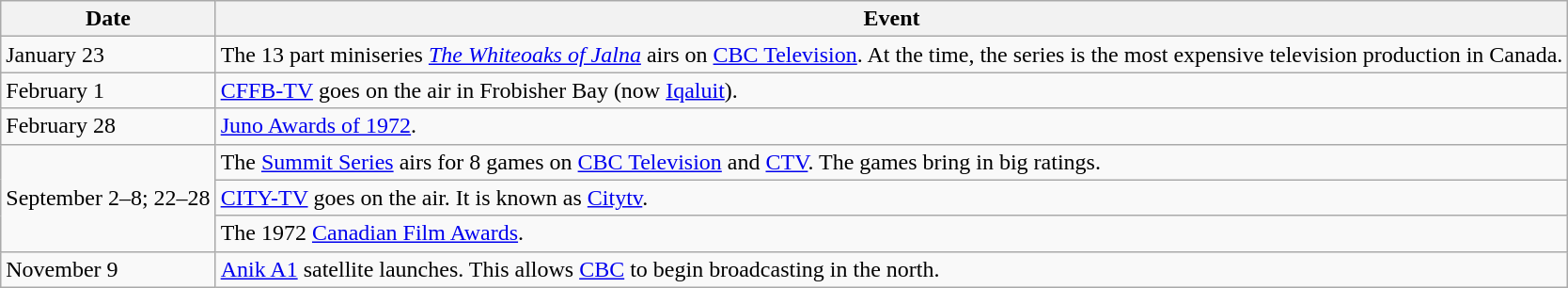<table class="wikitable">
<tr>
<th>Date</th>
<th>Event</th>
</tr>
<tr>
<td>January 23</td>
<td>The 13 part miniseries <em><a href='#'>The Whiteoaks of Jalna</a></em> airs on <a href='#'>CBC Television</a>. At the time, the series is the most expensive television production in Canada.</td>
</tr>
<tr>
<td>February 1</td>
<td><a href='#'>CFFB-TV</a> goes on the air in Frobisher Bay (now <a href='#'>Iqaluit</a>).</td>
</tr>
<tr>
<td>February 28</td>
<td><a href='#'>Juno Awards of 1972</a>.</td>
</tr>
<tr>
<td rowspan="3">September 2–8; 22–28</td>
<td>The <a href='#'>Summit Series</a> airs for 8 games on <a href='#'>CBC Television</a> and <a href='#'>CTV</a>. The games bring in big ratings.</td>
</tr>
<tr>
<td><a href='#'>CITY-TV</a> goes on the air. It is known as <a href='#'>Citytv</a>.</td>
</tr>
<tr>
<td>The 1972 <a href='#'>Canadian Film Awards</a>.</td>
</tr>
<tr>
<td>November 9</td>
<td><a href='#'>Anik A1</a> satellite launches. This allows <a href='#'>CBC</a> to begin broadcasting in the north.</td>
</tr>
</table>
